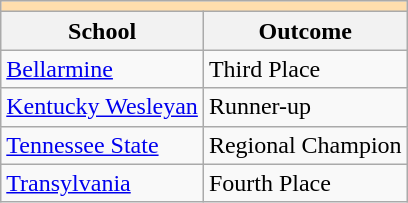<table class="wikitable" style="float:left; margin-right:1em;">
<tr>
<th colspan="3" style="background:#ffdead;"></th>
</tr>
<tr>
<th>School</th>
<th>Outcome</th>
</tr>
<tr>
<td><a href='#'>Bellarmine</a></td>
<td>Third Place</td>
</tr>
<tr>
<td><a href='#'>Kentucky Wesleyan</a></td>
<td>Runner-up</td>
</tr>
<tr>
<td><a href='#'>Tennessee State</a></td>
<td>Regional Champion</td>
</tr>
<tr>
<td><a href='#'>Transylvania</a></td>
<td>Fourth Place</td>
</tr>
</table>
